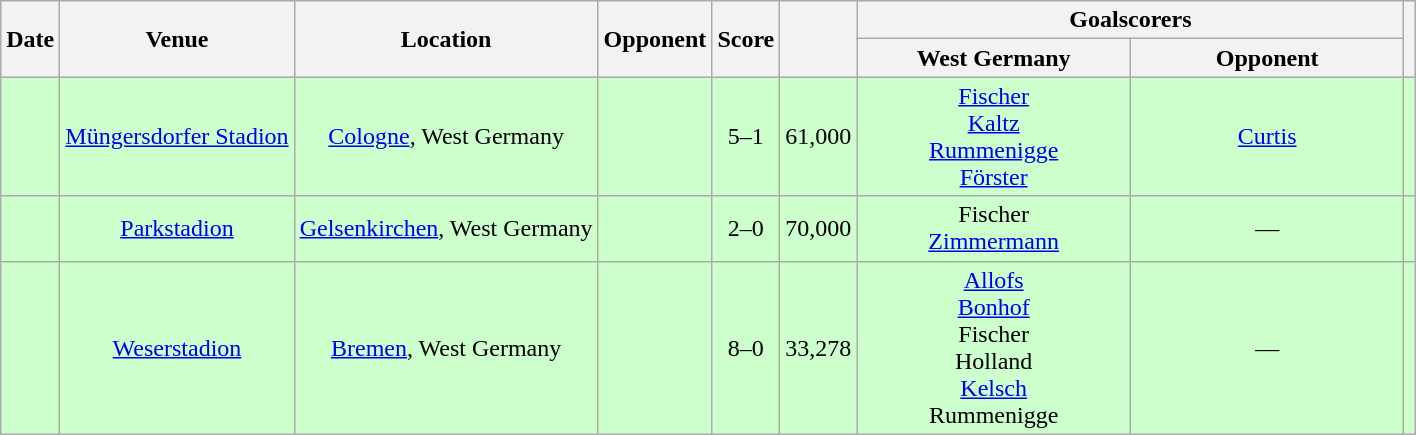<table class="wikitable" Style="text-align: center">
<tr>
<th rowspan="2">Date</th>
<th rowspan="2">Venue</th>
<th rowspan="2">Location</th>
<th rowspan="2">Opponent</th>
<th rowspan="2">Score<br></th>
<th rowspan="2"></th>
<th colspan="2">Goalscorers</th>
<th rowspan="2"></th>
</tr>
<tr>
<th style="width:175px">West Germany</th>
<th style="width:175px">Opponent</th>
</tr>
<tr style="background:#cfc">
<td></td>
<td><a href='#'>Müngersdorfer Stadion</a></td>
<td><a href='#'>Cologne</a>, West Germany</td>
<td></td>
<td>5–1</td>
<td>61,000</td>
<td><a href='#'>Fischer</a> <br><a href='#'>Kaltz</a> <br><a href='#'>Rummenigge</a> <br><a href='#'>Förster</a> </td>
<td><a href='#'>Curtis</a> </td>
<td></td>
</tr>
<tr style="background:#cfc">
<td></td>
<td><a href='#'>Parkstadion</a></td>
<td><a href='#'>Gelsenkirchen</a>, West Germany</td>
<td></td>
<td>2–0</td>
<td>70,000</td>
<td>Fischer <br><a href='#'>Zimmermann</a> </td>
<td>—</td>
<td></td>
</tr>
<tr style="background:#cfc">
<td></td>
<td><a href='#'>Weserstadion</a></td>
<td><a href='#'>Bremen</a>, West Germany</td>
<td></td>
<td>8–0</td>
<td>33,278</td>
<td><a href='#'>Allofs</a> <br><a href='#'>Bonhof</a> <br>Fischer <br>Holland <br><a href='#'>Kelsch</a> <br>Rummenigge </td>
<td>—</td>
<td></td>
</tr>
</table>
